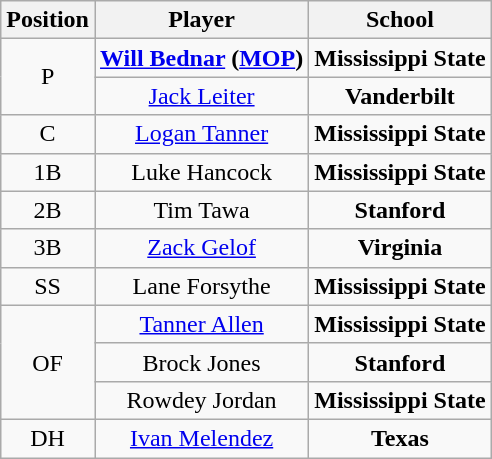<table class="wikitable" style=text-align:center>
<tr>
<th>Position</th>
<th>Player</th>
<th>School</th>
</tr>
<tr>
<td rowspan=2>P</td>
<td><strong><a href='#'>Will Bednar</a> (<a href='#'>MOP</a>)</strong></td>
<td style=><strong>Mississippi State</strong></td>
</tr>
<tr>
<td><a href='#'>Jack Leiter</a></td>
<td style=><strong>Vanderbilt</strong></td>
</tr>
<tr>
<td>C</td>
<td><a href='#'>Logan Tanner</a></td>
<td style=><strong>Mississippi State</strong></td>
</tr>
<tr>
<td>1B</td>
<td>Luke Hancock</td>
<td style=><strong>Mississippi State</strong></td>
</tr>
<tr>
<td>2B</td>
<td>Tim Tawa</td>
<td style=><strong>Stanford</strong></td>
</tr>
<tr>
<td>3B</td>
<td><a href='#'>Zack Gelof</a></td>
<td style=><strong>Virginia</strong></td>
</tr>
<tr>
<td>SS</td>
<td>Lane Forsythe</td>
<td style=><strong>Mississippi State</strong></td>
</tr>
<tr>
<td rowspan=3>OF</td>
<td><a href='#'>Tanner Allen</a></td>
<td style=><strong>Mississippi State</strong></td>
</tr>
<tr>
<td>Brock Jones</td>
<td style=><strong>Stanford</strong></td>
</tr>
<tr>
<td>Rowdey Jordan</td>
<td style=><strong>Mississippi State</strong></td>
</tr>
<tr>
<td>DH</td>
<td><a href='#'>Ivan Melendez</a></td>
<td style=><strong>Texas</strong></td>
</tr>
</table>
